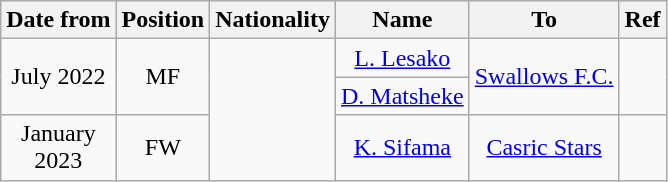<table class="wikitable" style="text-align:center;">
<tr>
<th>Date from</th>
<th>Position</th>
<th>Nationality</th>
<th>Name</th>
<th>To</th>
<th>Ref</th>
</tr>
<tr>
<td rowspan="2">July 2022</td>
<td rowspan="2">MF</td>
<td rowspan="3"></td>
<td><a href='#'>L. Lesako</a></td>
<td rowspan="2"><a href='#'>Swallows F.C.</a></td>
<td rowspan="2"></td>
</tr>
<tr>
<td><a href='#'>D. Matsheke</a></td>
</tr>
<tr>
<td>January<br>2023</td>
<td>FW</td>
<td><a href='#'>K. Sifama</a></td>
<td><a href='#'>Casric Stars</a></td>
<td></td>
</tr>
</table>
